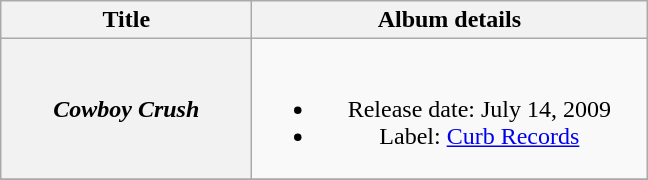<table class="wikitable plainrowheaders" style="text-align:center;">
<tr>
<th style="width:10em;">Title</th>
<th style="width:16em;">Album details</th>
</tr>
<tr>
<th scope="row"><em>Cowboy Crush</em></th>
<td><br><ul><li>Release date: July 14, 2009</li><li>Label: <a href='#'>Curb Records</a></li></ul></td>
</tr>
<tr>
</tr>
</table>
